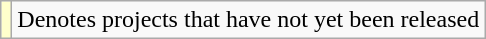<table class="wikitable">
<tr>
<td style="background:#FFFFCC;"></td>
<td>Denotes projects that have not yet been released</td>
</tr>
</table>
